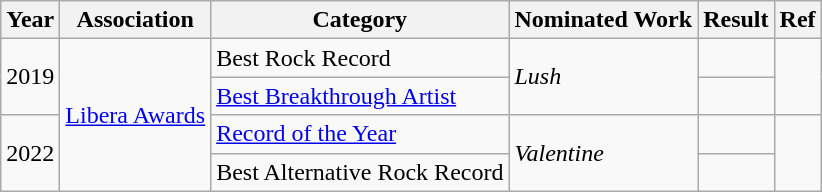<table class="wikitable">
<tr>
<th>Year</th>
<th>Association</th>
<th>Category</th>
<th>Nominated Work</th>
<th>Result</th>
<th>Ref</th>
</tr>
<tr>
<td rowspan="2">2019</td>
<td rowspan="4"><a href='#'>Libera Awards</a></td>
<td>Best Rock Record</td>
<td rowspan="2"><em>Lush</em></td>
<td></td>
<td rowspan="2"></td>
</tr>
<tr>
<td><a href='#'>Best Breakthrough Artist</a></td>
<td></td>
</tr>
<tr>
<td rowspan="2">2022</td>
<td><a href='#'>Record of the Year</a></td>
<td rowspan="2"><em>Valentine</em></td>
<td></td>
<td rowspan="2"></td>
</tr>
<tr>
<td>Best Alternative Rock Record</td>
<td></td>
</tr>
</table>
